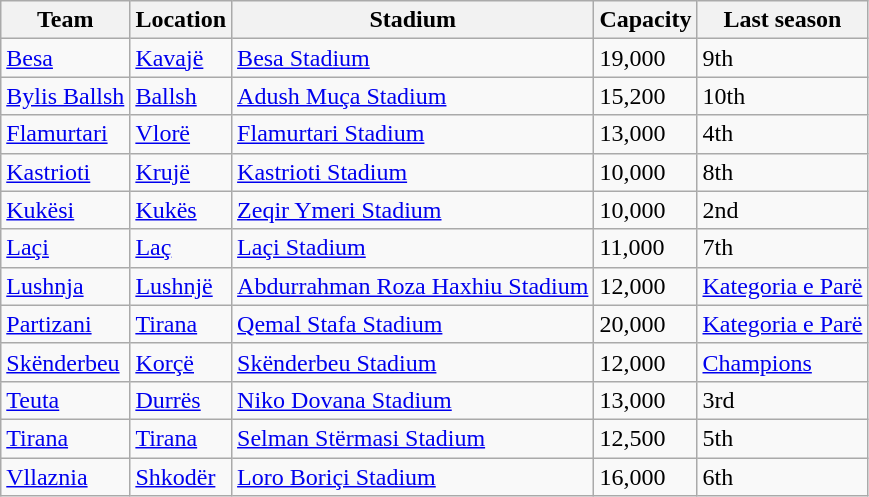<table class="wikitable sortable">
<tr>
<th>Team</th>
<th>Location</th>
<th>Stadium</th>
<th>Capacity</th>
<th>Last season</th>
</tr>
<tr>
<td><a href='#'>Besa</a></td>
<td><a href='#'>Kavajë</a></td>
<td><a href='#'>Besa Stadium</a></td>
<td>19,000</td>
<td>9th</td>
</tr>
<tr>
<td><a href='#'>Bylis Ballsh</a></td>
<td><a href='#'>Ballsh</a></td>
<td><a href='#'>Adush Muça Stadium</a></td>
<td>15,200</td>
<td>10th</td>
</tr>
<tr>
<td><a href='#'>Flamurtari</a></td>
<td><a href='#'>Vlorë</a></td>
<td><a href='#'>Flamurtari Stadium</a></td>
<td>13,000</td>
<td>4th</td>
</tr>
<tr>
<td><a href='#'>Kastrioti</a></td>
<td><a href='#'>Krujë</a></td>
<td><a href='#'>Kastrioti Stadium</a></td>
<td>10,000</td>
<td>8th</td>
</tr>
<tr>
<td><a href='#'>Kukësi</a></td>
<td><a href='#'>Kukës</a></td>
<td><a href='#'>Zeqir Ymeri Stadium</a></td>
<td>10,000</td>
<td>2nd</td>
</tr>
<tr>
<td><a href='#'>Laçi</a></td>
<td><a href='#'>Laç</a></td>
<td><a href='#'>Laçi Stadium</a></td>
<td>11,000</td>
<td>7th</td>
</tr>
<tr>
<td><a href='#'>Lushnja</a></td>
<td><a href='#'>Lushnjë</a></td>
<td><a href='#'>Abdurrahman Roza Haxhiu Stadium</a></td>
<td>12,000</td>
<td><a href='#'>Kategoria e Parë</a></td>
</tr>
<tr>
<td><a href='#'>Partizani</a></td>
<td><a href='#'>Tirana</a></td>
<td><a href='#'>Qemal Stafa Stadium</a></td>
<td>20,000</td>
<td><a href='#'>Kategoria e Parë</a></td>
</tr>
<tr>
<td><a href='#'>Skënderbeu</a></td>
<td><a href='#'>Korçë</a></td>
<td><a href='#'>Skënderbeu Stadium</a></td>
<td>12,000</td>
<td><a href='#'>Champions</a></td>
</tr>
<tr>
<td><a href='#'>Teuta</a></td>
<td><a href='#'>Durrës</a></td>
<td><a href='#'>Niko Dovana Stadium</a></td>
<td>13,000</td>
<td>3rd</td>
</tr>
<tr>
<td><a href='#'>Tirana</a></td>
<td><a href='#'>Tirana</a></td>
<td><a href='#'>Selman Stërmasi Stadium</a></td>
<td>12,500</td>
<td>5th</td>
</tr>
<tr>
<td><a href='#'>Vllaznia</a></td>
<td><a href='#'>Shkodër</a></td>
<td><a href='#'>Loro Boriçi Stadium</a></td>
<td>16,000</td>
<td>6th</td>
</tr>
</table>
